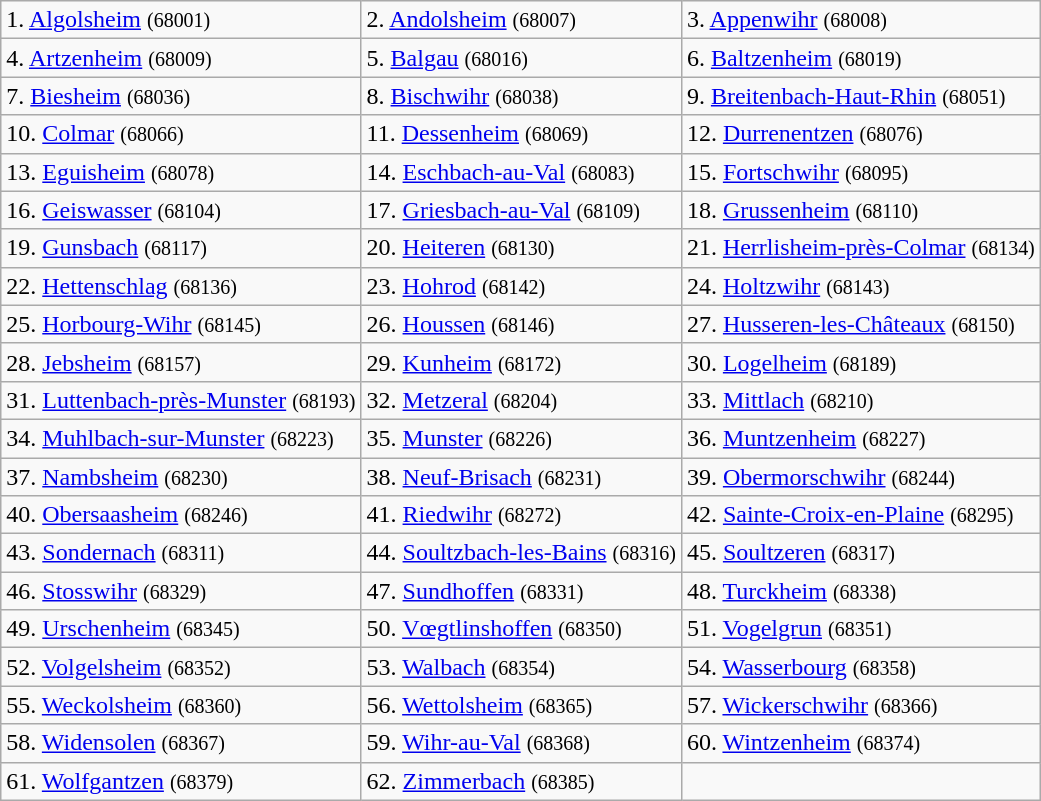<table class="wikitable">
<tr>
<td>1. <a href='#'>Algolsheim</a> <small>(68001)</small></td>
<td>2. <a href='#'>Andolsheim</a> <small>(68007)</small></td>
<td>3. <a href='#'>Appenwihr</a> <small>(68008)</small></td>
</tr>
<tr>
<td>4. <a href='#'>Artzenheim</a> <small>(68009)</small></td>
<td>5. <a href='#'>Balgau</a> <small>(68016)</small></td>
<td>6. <a href='#'>Baltzenheim</a> <small>(68019)</small></td>
</tr>
<tr>
<td>7. <a href='#'>Biesheim</a> <small>(68036)</small></td>
<td>8. <a href='#'>Bischwihr</a> <small>(68038)</small></td>
<td>9. <a href='#'>Breitenbach-Haut-Rhin</a> <small>(68051)</small></td>
</tr>
<tr>
<td>10. <a href='#'>Colmar</a> <small>(68066)</small></td>
<td>11. <a href='#'>Dessenheim</a> <small>(68069)</small></td>
<td>12. <a href='#'>Durrenentzen</a> <small>(68076)</small></td>
</tr>
<tr>
<td>13. <a href='#'>Eguisheim</a> <small>(68078)</small></td>
<td>14. <a href='#'>Eschbach-au-Val</a> <small>(68083)</small></td>
<td>15. <a href='#'>Fortschwihr</a> <small>(68095)</small></td>
</tr>
<tr>
<td>16. <a href='#'>Geiswasser</a> <small>(68104)</small></td>
<td>17. <a href='#'>Griesbach-au-Val</a> <small>(68109)</small></td>
<td>18. <a href='#'>Grussenheim</a> <small>(68110)</small></td>
</tr>
<tr>
<td>19. <a href='#'>Gunsbach</a> <small>(68117)</small></td>
<td>20. <a href='#'>Heiteren</a> <small>(68130)</small></td>
<td>21. <a href='#'>Herrlisheim-près-Colmar</a> <small>(68134)</small></td>
</tr>
<tr>
<td>22. <a href='#'>Hettenschlag</a> <small>(68136)</small></td>
<td>23. <a href='#'>Hohrod</a> <small>(68142)</small></td>
<td>24. <a href='#'>Holtzwihr</a> <small>(68143)</small></td>
</tr>
<tr>
<td>25. <a href='#'>Horbourg-Wihr</a> <small>(68145)</small></td>
<td>26. <a href='#'>Houssen</a> <small>(68146)</small></td>
<td>27. <a href='#'>Husseren-les-Châteaux</a> <small>(68150)</small></td>
</tr>
<tr>
<td>28. <a href='#'>Jebsheim</a> <small>(68157)</small></td>
<td>29. <a href='#'>Kunheim</a> <small>(68172)</small></td>
<td>30. <a href='#'>Logelheim</a> <small>(68189)</small></td>
</tr>
<tr>
<td>31. <a href='#'>Luttenbach-près-Munster</a> <small>(68193)</small></td>
<td>32. <a href='#'>Metzeral</a> <small>(68204)</small></td>
<td>33. <a href='#'>Mittlach</a> <small>(68210)</small></td>
</tr>
<tr>
<td>34. <a href='#'>Muhlbach-sur-Munster</a> <small>(68223)</small></td>
<td>35. <a href='#'>Munster</a> <small>(68226)</small></td>
<td>36. <a href='#'>Muntzenheim</a> <small>(68227)</small></td>
</tr>
<tr>
<td>37. <a href='#'>Nambsheim</a> <small>(68230)</small></td>
<td>38. <a href='#'>Neuf-Brisach</a> <small>(68231)</small></td>
<td>39. <a href='#'>Obermorschwihr</a> <small>(68244)</small></td>
</tr>
<tr>
<td>40. <a href='#'>Obersaasheim</a> <small>(68246)</small></td>
<td>41. <a href='#'>Riedwihr</a> <small>(68272)</small></td>
<td>42. <a href='#'>Sainte-Croix-en-Plaine</a> <small>(68295)</small></td>
</tr>
<tr>
<td>43. <a href='#'>Sondernach</a> <small>(68311)</small></td>
<td>44. <a href='#'>Soultzbach-les-Bains</a> <small>(68316)</small></td>
<td>45. <a href='#'>Soultzeren</a> <small>(68317)</small></td>
</tr>
<tr>
<td>46. <a href='#'>Stosswihr</a> <small>(68329)</small></td>
<td>47. <a href='#'>Sundhoffen</a> <small>(68331)</small></td>
<td>48. <a href='#'>Turckheim</a> <small>(68338)</small></td>
</tr>
<tr>
<td>49. <a href='#'>Urschenheim</a> <small>(68345)</small></td>
<td>50. <a href='#'>Vœgtlinshoffen</a> <small>(68350)</small></td>
<td>51. <a href='#'>Vogelgrun</a> <small>(68351)</small></td>
</tr>
<tr>
<td>52. <a href='#'>Volgelsheim</a> <small>(68352)</small></td>
<td>53. <a href='#'>Walbach</a> <small>(68354)</small></td>
<td>54. <a href='#'>Wasserbourg</a> <small>(68358)</small></td>
</tr>
<tr>
<td>55. <a href='#'>Weckolsheim</a> <small>(68360)</small></td>
<td>56. <a href='#'>Wettolsheim</a> <small>(68365)</small></td>
<td>57. <a href='#'>Wickerschwihr</a> <small>(68366)</small></td>
</tr>
<tr>
<td>58. <a href='#'>Widensolen</a> <small>(68367)</small></td>
<td>59. <a href='#'>Wihr-au-Val</a> <small>(68368)</small></td>
<td>60. <a href='#'>Wintzenheim</a> <small>(68374)</small></td>
</tr>
<tr>
<td>61. <a href='#'>Wolfgantzen</a> <small>(68379)</small></td>
<td>62. <a href='#'>Zimmerbach</a> <small>(68385)</small></td>
<td></td>
</tr>
</table>
